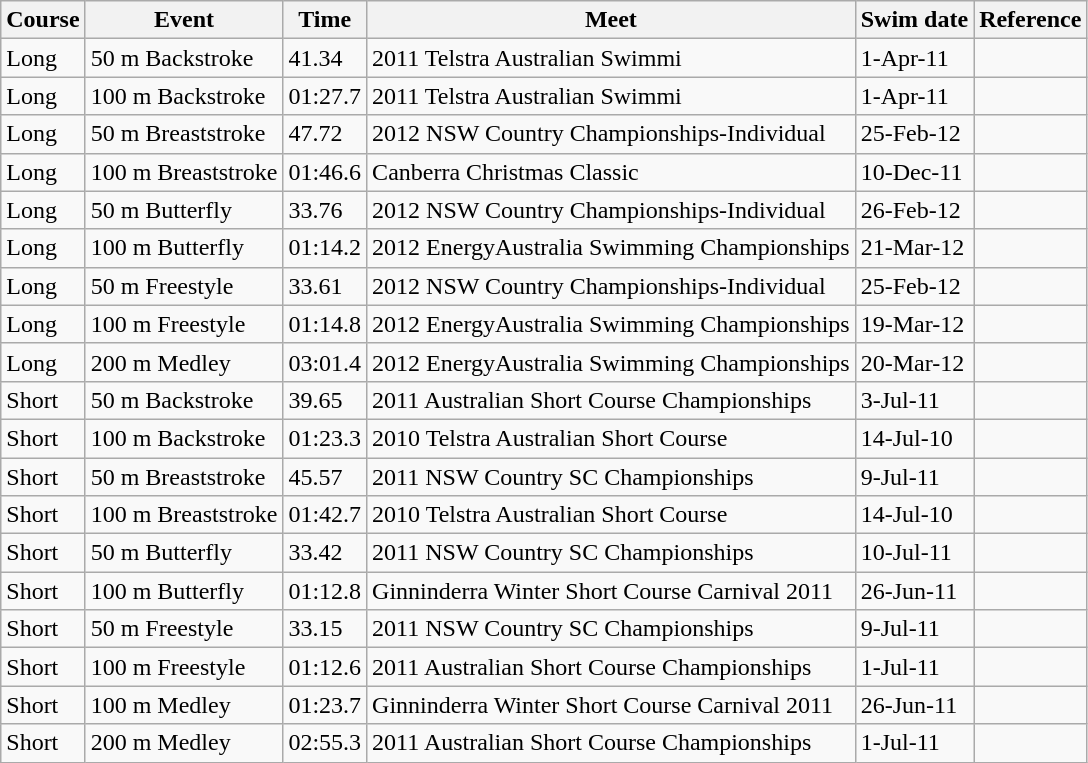<table class="wikitable sortable">
<tr>
<th>Course</th>
<th>Event</th>
<th>Time</th>
<th>Meet</th>
<th>Swim date</th>
<th>Reference</th>
</tr>
<tr>
<td>Long</td>
<td>50 m Backstroke</td>
<td>41.34</td>
<td>2011 Telstra Australian Swimmi</td>
<td>1-Apr-11</td>
<td></td>
</tr>
<tr>
<td>Long</td>
<td>100 m Backstroke</td>
<td>01:27.7</td>
<td>2011 Telstra Australian Swimmi</td>
<td>1-Apr-11</td>
<td></td>
</tr>
<tr>
<td>Long</td>
<td>50 m Breaststroke</td>
<td>47.72</td>
<td>2012 NSW Country Championships-Individual</td>
<td>25-Feb-12</td>
<td></td>
</tr>
<tr>
<td>Long</td>
<td>100 m Breaststroke</td>
<td>01:46.6</td>
<td>Canberra Christmas Classic</td>
<td>10-Dec-11</td>
<td></td>
</tr>
<tr>
<td>Long</td>
<td>50 m Butterfly</td>
<td>33.76</td>
<td>2012 NSW Country Championships-Individual</td>
<td>26-Feb-12</td>
<td></td>
</tr>
<tr>
<td>Long</td>
<td>100 m Butterfly</td>
<td>01:14.2</td>
<td>2012 EnergyAustralia Swimming Championships</td>
<td>21-Mar-12</td>
<td></td>
</tr>
<tr>
<td>Long</td>
<td>50 m Freestyle</td>
<td>33.61</td>
<td>2012 NSW Country Championships-Individual</td>
<td>25-Feb-12</td>
<td></td>
</tr>
<tr>
<td>Long</td>
<td>100 m Freestyle</td>
<td>01:14.8</td>
<td>2012 EnergyAustralia Swimming Championships</td>
<td>19-Mar-12</td>
<td></td>
</tr>
<tr>
<td>Long</td>
<td>200 m Medley</td>
<td>03:01.4</td>
<td>2012 EnergyAustralia Swimming Championships</td>
<td>20-Mar-12</td>
<td></td>
</tr>
<tr>
<td>Short</td>
<td>50 m Backstroke</td>
<td>39.65</td>
<td>2011 Australian Short Course Championships</td>
<td>3-Jul-11</td>
<td></td>
</tr>
<tr>
<td>Short</td>
<td>100 m Backstroke</td>
<td>01:23.3</td>
<td>2010 Telstra Australian Short Course</td>
<td>14-Jul-10</td>
<td></td>
</tr>
<tr>
<td>Short</td>
<td>50 m Breaststroke</td>
<td>45.57</td>
<td>2011 NSW Country SC Championships</td>
<td>9-Jul-11</td>
<td></td>
</tr>
<tr>
<td>Short</td>
<td>100 m Breaststroke</td>
<td>01:42.7</td>
<td>2010 Telstra Australian Short Course</td>
<td>14-Jul-10</td>
<td></td>
</tr>
<tr>
<td>Short</td>
<td>50 m Butterfly</td>
<td>33.42</td>
<td>2011 NSW Country SC Championships</td>
<td>10-Jul-11</td>
<td></td>
</tr>
<tr>
<td>Short</td>
<td>100 m Butterfly</td>
<td>01:12.8</td>
<td>Ginninderra Winter Short Course Carnival 2011</td>
<td>26-Jun-11</td>
<td></td>
</tr>
<tr>
<td>Short</td>
<td>50 m Freestyle</td>
<td>33.15</td>
<td>2011 NSW Country SC Championships</td>
<td>9-Jul-11</td>
<td></td>
</tr>
<tr>
<td>Short</td>
<td>100 m Freestyle</td>
<td>01:12.6</td>
<td>2011 Australian Short Course Championships</td>
<td>1-Jul-11</td>
<td></td>
</tr>
<tr>
<td>Short</td>
<td>100 m Medley</td>
<td>01:23.7</td>
<td>Ginninderra Winter Short Course Carnival 2011</td>
<td>26-Jun-11</td>
<td></td>
</tr>
<tr>
<td>Short</td>
<td>200 m Medley</td>
<td>02:55.3</td>
<td>2011 Australian Short Course Championships</td>
<td>1-Jul-11</td>
<td></td>
</tr>
</table>
